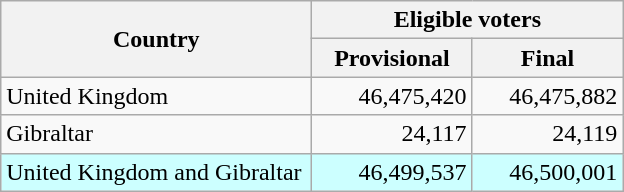<table class="wikitable" style="text-align:right;">
<tr>
<th width=200 rowspan=2>Country</th>
<th width=200 colspan=2>Eligible voters</th>
</tr>
<tr>
<th>Provisional</th>
<th>Final</th>
</tr>
<tr>
<td style="text-align:left;">United Kingdom</td>
<td>46,475,420</td>
<td>46,475,882</td>
</tr>
<tr>
<td style="text-align:left;">Gibraltar</td>
<td>24,117</td>
<td>24,119</td>
</tr>
<tr style="background:#CCFFFF;">
<td style="text-align:left;">United Kingdom and Gibraltar</td>
<td>46,499,537</td>
<td>46,500,001</td>
</tr>
</table>
